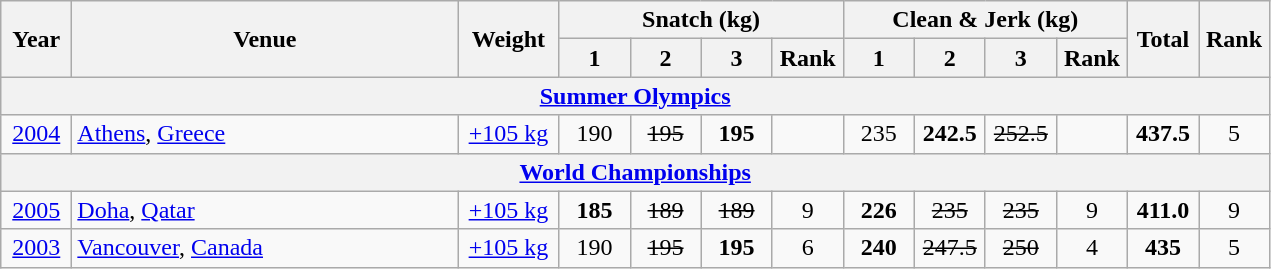<table class = "wikitable" style="text-align:center;">
<tr>
<th rowspan=2 width=40>Year</th>
<th rowspan=2 width=250>Venue</th>
<th rowspan=2 width=60>Weight</th>
<th colspan=4>Snatch (kg)</th>
<th colspan=4>Clean & Jerk (kg)</th>
<th rowspan=2 width=40>Total</th>
<th rowspan=2 width=40>Rank</th>
</tr>
<tr>
<th width=40>1</th>
<th width=40>2</th>
<th width=40>3</th>
<th width=40>Rank</th>
<th width=40>1</th>
<th width=40>2</th>
<th width=40>3</th>
<th width=40>Rank</th>
</tr>
<tr>
<th colspan=13><a href='#'>Summer Olympics</a></th>
</tr>
<tr>
<td><a href='#'>2004</a></td>
<td align=left> <a href='#'>Athens</a>, <a href='#'>Greece</a></td>
<td><a href='#'>+105 kg</a></td>
<td>190</td>
<td><s>195</s></td>
<td><strong>195</strong></td>
<td></td>
<td>235</td>
<td><strong>242.5</strong></td>
<td><s>252.5</s></td>
<td></td>
<td><strong>437.5</strong></td>
<td>5</td>
</tr>
<tr>
<th colspan=13><a href='#'>World Championships</a></th>
</tr>
<tr>
<td><a href='#'>2005</a></td>
<td align=left> <a href='#'>Doha</a>, <a href='#'>Qatar</a></td>
<td><a href='#'>+105 kg</a></td>
<td><strong>185</strong></td>
<td><s>189</s></td>
<td><s>189</s></td>
<td>9</td>
<td><strong>226</strong></td>
<td><s>235</s></td>
<td><s>235</s></td>
<td>9</td>
<td><strong>411.0</strong></td>
<td>9</td>
</tr>
<tr>
<td><a href='#'>2003</a></td>
<td align=left> <a href='#'>Vancouver</a>, <a href='#'>Canada</a></td>
<td><a href='#'>+105 kg</a></td>
<td>190</td>
<td><s>195</s></td>
<td><strong>195</strong></td>
<td>6</td>
<td><strong>240</strong></td>
<td><s>247.5</s></td>
<td><s>250</s></td>
<td>4</td>
<td><strong>435</strong></td>
<td>5</td>
</tr>
</table>
